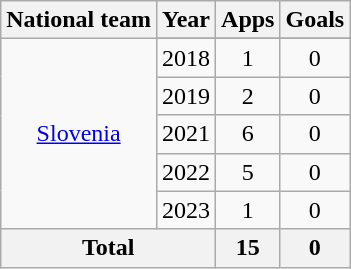<table class="wikitable" style="text-align:center">
<tr>
<th>National team</th>
<th>Year</th>
<th>Apps</th>
<th>Goals</th>
</tr>
<tr>
<td rowspan=6><a href='#'>Slovenia</a></td>
</tr>
<tr>
<td>2018</td>
<td>1</td>
<td>0</td>
</tr>
<tr>
<td>2019</td>
<td>2</td>
<td>0</td>
</tr>
<tr>
<td>2021</td>
<td>6</td>
<td>0</td>
</tr>
<tr>
<td>2022</td>
<td>5</td>
<td>0</td>
</tr>
<tr>
<td>2023</td>
<td>1</td>
<td>0</td>
</tr>
<tr>
<th colspan="2">Total</th>
<th>15</th>
<th>0</th>
</tr>
</table>
